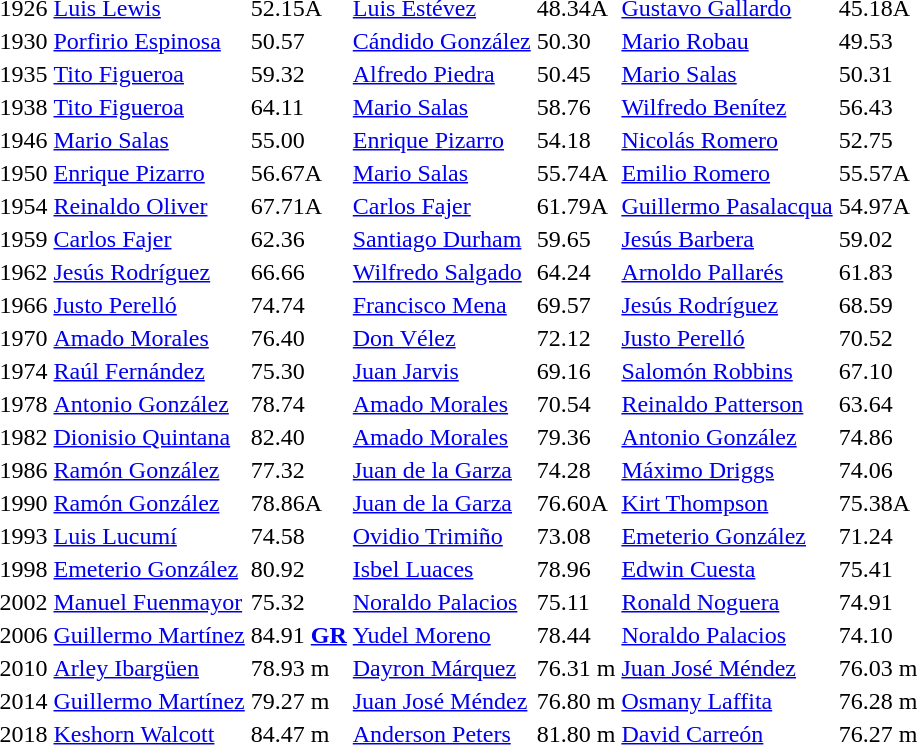<table>
<tr>
<td>1926</td>
<td><a href='#'>Luis Lewis</a><br> </td>
<td>52.15A</td>
<td><a href='#'>Luis Estévez</a><br> </td>
<td>48.34A</td>
<td><a href='#'>Gustavo Gallardo</a><br> </td>
<td>45.18A</td>
</tr>
<tr>
<td>1930</td>
<td><a href='#'>Porfirio Espinosa</a><br> </td>
<td>50.57</td>
<td><a href='#'>Cándido González</a><br> </td>
<td>50.30</td>
<td><a href='#'>Mario Robau</a><br> </td>
<td>49.53</td>
</tr>
<tr>
<td>1935</td>
<td><a href='#'>Tito Figueroa</a><br> </td>
<td>59.32</td>
<td><a href='#'>Alfredo Piedra</a><br> </td>
<td>50.45</td>
<td><a href='#'>Mario Salas</a><br> </td>
<td>50.31</td>
</tr>
<tr>
<td>1938</td>
<td><a href='#'>Tito Figueroa</a><br> </td>
<td>64.11</td>
<td><a href='#'>Mario Salas</a><br> </td>
<td>58.76</td>
<td><a href='#'>Wilfredo Benítez</a><br> </td>
<td>56.43</td>
</tr>
<tr>
<td>1946</td>
<td><a href='#'>Mario Salas</a><br> </td>
<td>55.00</td>
<td><a href='#'>Enrique Pizarro</a><br> </td>
<td>54.18</td>
<td><a href='#'>Nicolás Romero</a><br> </td>
<td>52.75</td>
</tr>
<tr>
<td>1950</td>
<td><a href='#'>Enrique Pizarro</a><br> </td>
<td>56.67A</td>
<td><a href='#'>Mario Salas</a><br> </td>
<td>55.74A</td>
<td><a href='#'>Emilio Romero</a><br> </td>
<td>55.57A</td>
</tr>
<tr>
<td>1954</td>
<td><a href='#'>Reinaldo Oliver</a><br> </td>
<td>67.71A</td>
<td><a href='#'>Carlos Fajer</a><br> </td>
<td>61.79A</td>
<td><a href='#'>Guillermo Pasalacqua</a><br> </td>
<td>54.97A</td>
</tr>
<tr>
<td>1959</td>
<td><a href='#'>Carlos Fajer</a><br> </td>
<td>62.36</td>
<td><a href='#'>Santiago Durham</a><br> </td>
<td>59.65</td>
<td><a href='#'>Jesús Barbera</a><br> </td>
<td>59.02</td>
</tr>
<tr>
<td>1962</td>
<td><a href='#'>Jesús Rodríguez</a><br> </td>
<td>66.66</td>
<td><a href='#'>Wilfredo Salgado</a><br> </td>
<td>64.24</td>
<td><a href='#'>Arnoldo Pallarés</a><br> </td>
<td>61.83</td>
</tr>
<tr>
<td>1966</td>
<td><a href='#'>Justo Perelló</a><br> </td>
<td>74.74</td>
<td><a href='#'>Francisco Mena</a><br> </td>
<td>69.57</td>
<td><a href='#'>Jesús Rodríguez</a><br> </td>
<td>68.59</td>
</tr>
<tr>
<td>1970</td>
<td><a href='#'>Amado Morales</a><br> </td>
<td>76.40</td>
<td><a href='#'>Don Vélez</a><br> </td>
<td>72.12</td>
<td><a href='#'>Justo Perelló</a><br> </td>
<td>70.52</td>
</tr>
<tr>
<td>1974</td>
<td><a href='#'>Raúl Fernández</a><br> </td>
<td>75.30</td>
<td><a href='#'>Juan Jarvis</a><br> </td>
<td>69.16</td>
<td><a href='#'>Salomón Robbins</a><br> </td>
<td>67.10</td>
</tr>
<tr>
<td>1978</td>
<td><a href='#'>Antonio González</a><br> </td>
<td>78.74</td>
<td><a href='#'>Amado Morales</a><br> </td>
<td>70.54</td>
<td><a href='#'>Reinaldo Patterson</a><br> </td>
<td>63.64</td>
</tr>
<tr>
<td>1982</td>
<td><a href='#'>Dionisio Quintana</a><br> </td>
<td>82.40</td>
<td><a href='#'>Amado Morales</a><br> </td>
<td>79.36</td>
<td><a href='#'>Antonio González</a><br> </td>
<td>74.86</td>
</tr>
<tr>
<td>1986</td>
<td><a href='#'>Ramón González</a><br> </td>
<td>77.32</td>
<td><a href='#'>Juan de la Garza</a><br> </td>
<td>74.28</td>
<td><a href='#'>Máximo Driggs</a><br> </td>
<td>74.06</td>
</tr>
<tr>
<td>1990</td>
<td><a href='#'>Ramón González</a><br> </td>
<td>78.86A</td>
<td><a href='#'>Juan de la Garza</a><br> </td>
<td>76.60A</td>
<td><a href='#'>Kirt Thompson</a><br> </td>
<td>75.38A</td>
</tr>
<tr>
<td>1993</td>
<td><a href='#'>Luis Lucumí</a><br> </td>
<td>74.58</td>
<td><a href='#'>Ovidio Trimiño</a><br> </td>
<td>73.08</td>
<td><a href='#'>Emeterio González</a><br> </td>
<td>71.24</td>
</tr>
<tr>
<td>1998</td>
<td><a href='#'>Emeterio González</a><br> </td>
<td>80.92</td>
<td><a href='#'>Isbel Luaces</a><br> </td>
<td>78.96</td>
<td><a href='#'>Edwin Cuesta</a><br> </td>
<td>75.41</td>
</tr>
<tr>
<td>2002</td>
<td><a href='#'>Manuel Fuenmayor</a><br> </td>
<td>75.32</td>
<td><a href='#'>Noraldo Palacios</a><br> </td>
<td>75.11</td>
<td><a href='#'>Ronald Noguera</a><br> </td>
<td>74.91</td>
</tr>
<tr>
<td>2006</td>
<td><a href='#'>Guillermo Martínez</a><br></td>
<td>84.91 <strong><a href='#'>GR</a></strong></td>
<td><a href='#'>Yudel Moreno</a><br></td>
<td>78.44</td>
<td><a href='#'>Noraldo Palacios</a><br></td>
<td>74.10</td>
</tr>
<tr>
<td>2010</td>
<td><a href='#'>Arley Ibargüen</a><br></td>
<td>78.93 m</td>
<td><a href='#'>Dayron Márquez</a><br></td>
<td>76.31 m</td>
<td><a href='#'>Juan José Méndez</a><br></td>
<td>76.03 m</td>
</tr>
<tr>
<td>2014</td>
<td><a href='#'>Guillermo Martínez</a><br></td>
<td>79.27 m</td>
<td><a href='#'>Juan José Méndez</a><br></td>
<td>76.80 m</td>
<td><a href='#'>Osmany Laffita</a><br></td>
<td>76.28 m</td>
</tr>
<tr>
<td>2018</td>
<td><a href='#'>Keshorn Walcott</a><br></td>
<td>84.47 m</td>
<td><a href='#'>Anderson Peters</a><br></td>
<td>81.80 m</td>
<td><a href='#'>David Carreón</a><br></td>
<td>76.27 m</td>
</tr>
</table>
